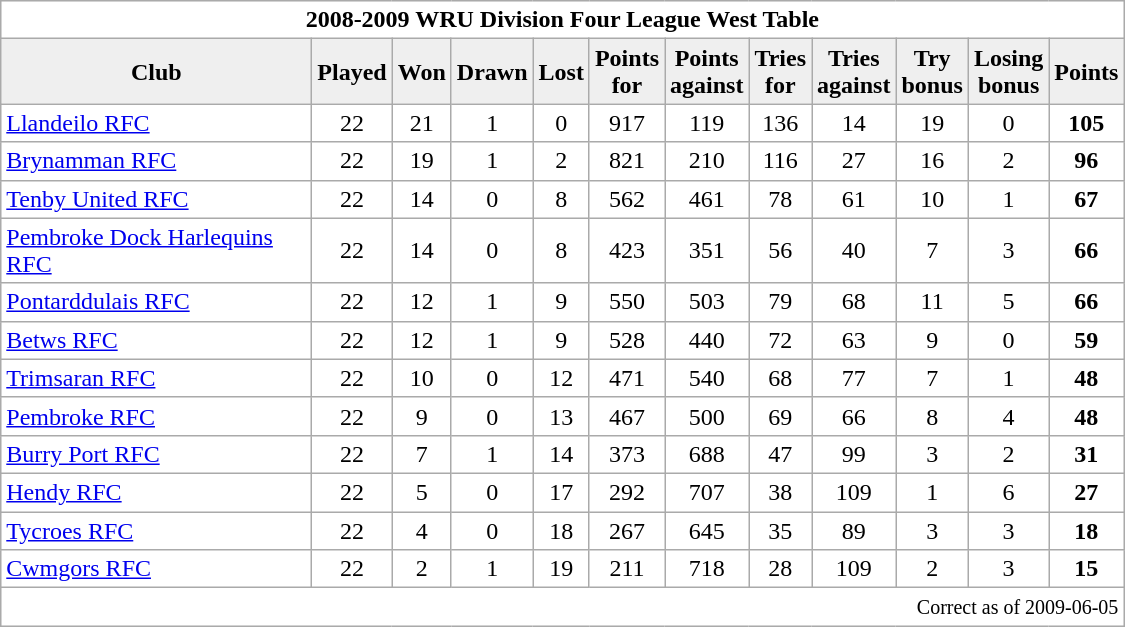<table class="wikitable" style="float:left; margin-right:15px; text-align: center;">
<tr>
<td colspan="12" style="background:#fff;" cellpadding="0" cellspacing="0"><strong>2008-2009 WRU Division Four League West Table</strong></td>
</tr>
<tr>
<th style="background:#efefef; width:200px;">Club</th>
<th style="background:#efefef; width:20px;">Played</th>
<th style="background:#efefef; width:20px;">Won</th>
<th style="background:#efefef; width:20px;">Drawn</th>
<th style="background:#efefef; width:20px;">Lost</th>
<th style="background:#efefef; width:20px;">Points for</th>
<th style="background:#efefef; width:20px;">Points against</th>
<th style="background:#efefef; width:20px;">Tries for</th>
<th style="background:#efefef; width:20px;">Tries against</th>
<th style="background:#efefef; width:20px;">Try bonus</th>
<th style="background:#efefef; width:20px;">Losing bonus</th>
<th style="background:#efefef; width:20px;">Points</th>
</tr>
<tr style="background:#fff; text-align:center;">
<td align=left><a href='#'>Llandeilo RFC</a></td>
<td>22</td>
<td>21</td>
<td>1</td>
<td>0</td>
<td>917</td>
<td>119</td>
<td>136</td>
<td>14</td>
<td>19</td>
<td>0</td>
<td><strong>105</strong></td>
</tr>
<tr style="background:#fff; text-align:center;">
<td align=left><a href='#'>Brynamman RFC</a></td>
<td>22</td>
<td>19</td>
<td>1</td>
<td>2</td>
<td>821</td>
<td>210</td>
<td>116</td>
<td>27</td>
<td>16</td>
<td>2</td>
<td><strong>96</strong></td>
</tr>
<tr style="background:#fff; text-align:center;">
<td align=left><a href='#'>Tenby United RFC</a></td>
<td>22</td>
<td>14</td>
<td>0</td>
<td>8</td>
<td>562</td>
<td>461</td>
<td>78</td>
<td>61</td>
<td>10</td>
<td>1</td>
<td><strong>67</strong></td>
</tr>
<tr style="background:#fff; text-align:center;">
<td align=left><a href='#'>Pembroke Dock Harlequins RFC</a></td>
<td>22</td>
<td>14</td>
<td>0</td>
<td>8</td>
<td>423</td>
<td>351</td>
<td>56</td>
<td>40</td>
<td>7</td>
<td>3</td>
<td><strong>66</strong></td>
</tr>
<tr style="background:#fff; text-align:center;">
<td align=left><a href='#'>Pontarddulais RFC</a></td>
<td>22</td>
<td>12</td>
<td>1</td>
<td>9</td>
<td>550</td>
<td>503</td>
<td>79</td>
<td>68</td>
<td>11</td>
<td>5</td>
<td><strong>66</strong></td>
</tr>
<tr style="background:#fff; text-align:center;">
<td align=left><a href='#'>Betws RFC</a></td>
<td>22</td>
<td>12</td>
<td>1</td>
<td>9</td>
<td>528</td>
<td>440</td>
<td>72</td>
<td>63</td>
<td>9</td>
<td>0</td>
<td><strong>59</strong></td>
</tr>
<tr style="background:#fff; text-align:center;">
<td align=left><a href='#'>Trimsaran RFC</a></td>
<td>22</td>
<td>10</td>
<td>0</td>
<td>12</td>
<td>471</td>
<td>540</td>
<td>68</td>
<td>77</td>
<td>7</td>
<td>1</td>
<td><strong>48</strong></td>
</tr>
<tr style="background:#fff; text-align:center;">
<td align=left><a href='#'>Pembroke RFC</a></td>
<td>22</td>
<td>9</td>
<td>0</td>
<td>13</td>
<td>467</td>
<td>500</td>
<td>69</td>
<td>66</td>
<td>8</td>
<td>4</td>
<td><strong>48</strong></td>
</tr>
<tr style="background:#fff; text-align:center;">
<td align=left><a href='#'>Burry Port RFC</a></td>
<td>22</td>
<td>7</td>
<td>1</td>
<td>14</td>
<td>373</td>
<td>688</td>
<td>47</td>
<td>99</td>
<td>3</td>
<td>2</td>
<td><strong>31</strong></td>
</tr>
<tr style="background:#fff; text-align:center;">
<td align=left><a href='#'>Hendy RFC</a></td>
<td>22</td>
<td>5</td>
<td>0</td>
<td>17</td>
<td>292</td>
<td>707</td>
<td>38</td>
<td>109</td>
<td>1</td>
<td>6</td>
<td><strong>27</strong></td>
</tr>
<tr style="background:#fff; text-align:center;">
<td align=left><a href='#'>Tycroes RFC</a></td>
<td>22</td>
<td>4</td>
<td>0</td>
<td>18</td>
<td>267</td>
<td>645</td>
<td>35</td>
<td>89</td>
<td>3</td>
<td>3</td>
<td><strong>18</strong></td>
</tr>
<tr style="background:#fff; text-align:center;">
<td align=left><a href='#'>Cwmgors RFC</a></td>
<td>22</td>
<td>2</td>
<td>1</td>
<td>19</td>
<td>211</td>
<td>718</td>
<td>28</td>
<td>109</td>
<td>2</td>
<td>3</td>
<td><strong>15</strong></td>
</tr>
<tr>
<td colspan="12"  style="text-align:right; background:#fff;" cellpadding="0" cellspacing="0"><small>Correct as of 2009-06-05</small></td>
</tr>
</table>
